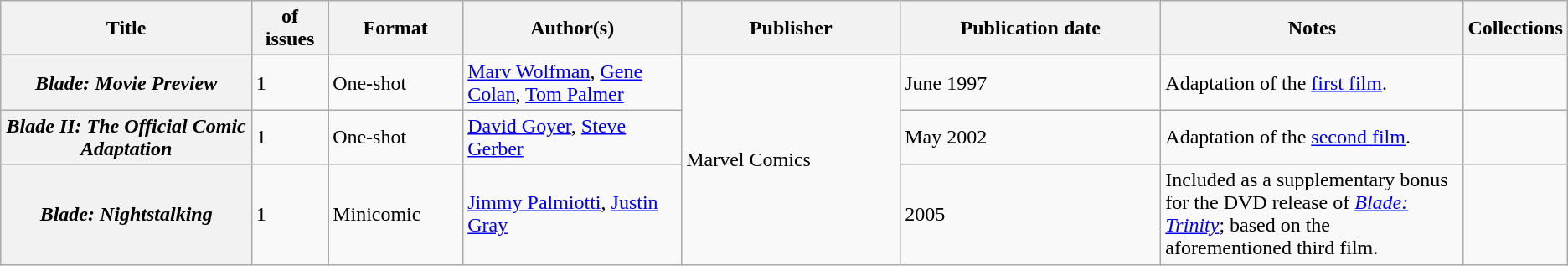<table class="wikitable">
<tr>
<th>Title</th>
<th style="width:40pt"> of issues</th>
<th style="width:75pt">Format</th>
<th style="width:125pt">Author(s)</th>
<th style="width:125pt">Publisher</th>
<th style="width:150pt">Publication date</th>
<th style="width:175pt">Notes</th>
<th>Collections</th>
</tr>
<tr>
<th><em>Blade: Movie Preview</em></th>
<td>1</td>
<td>One-shot</td>
<td><a href='#'>Marv Wolfman</a>, <a href='#'>Gene Colan</a>, <a href='#'>Tom Palmer</a></td>
<td rowspan="3">Marvel Comics</td>
<td>June 1997</td>
<td>Adaptation of the <a href='#'>first film</a>.</td>
<td></td>
</tr>
<tr>
<th><em>Blade II: The Official Comic Adaptation</em></th>
<td>1</td>
<td>One-shot</td>
<td><a href='#'>David Goyer</a>, <a href='#'>Steve Gerber</a></td>
<td>May 2002</td>
<td>Adaptation of the <a href='#'>second film</a>.</td>
<td></td>
</tr>
<tr>
<th><em>Blade: Nightstalking</em></th>
<td>1</td>
<td>Minicomic</td>
<td><a href='#'>Jimmy Palmiotti</a>, <a href='#'>Justin Gray</a></td>
<td>2005</td>
<td>Included as a supplementary bonus for the DVD release of <em><a href='#'>Blade: Trinity</a></em>; based on the aforementioned third film.</td>
<td></td>
</tr>
</table>
